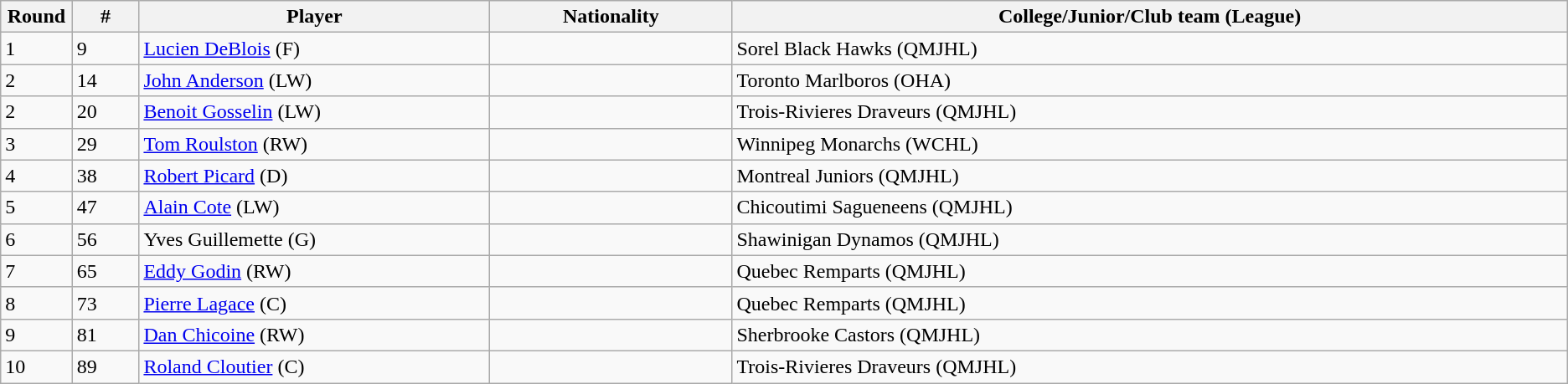<table class="wikitable">
<tr align="center">
<th bgcolor="#DDDDFF" width="4.0%">Round</th>
<th bgcolor="#DDDDFF" width="4.0%">#</th>
<th bgcolor="#DDDDFF" width="21.0%">Player</th>
<th bgcolor="#DDDDFF" width="14.5%">Nationality</th>
<th bgcolor="#DDDDFF" width="50.0%">College/Junior/Club team (League)</th>
</tr>
<tr>
<td>1</td>
<td>9</td>
<td><a href='#'>Lucien DeBlois</a> (F)</td>
<td></td>
<td>Sorel Black Hawks (QMJHL)</td>
</tr>
<tr>
<td>2</td>
<td>14</td>
<td><a href='#'>John Anderson</a> (LW)</td>
<td></td>
<td>Toronto Marlboros (OHA)</td>
</tr>
<tr>
<td>2</td>
<td>20</td>
<td><a href='#'>Benoit Gosselin</a> (LW)</td>
<td></td>
<td>Trois-Rivieres Draveurs (QMJHL)</td>
</tr>
<tr>
<td>3</td>
<td>29</td>
<td><a href='#'>Tom Roulston</a> (RW)</td>
<td></td>
<td>Winnipeg Monarchs (WCHL)</td>
</tr>
<tr>
<td>4</td>
<td>38</td>
<td><a href='#'>Robert Picard</a> (D)</td>
<td></td>
<td>Montreal Juniors (QMJHL)</td>
</tr>
<tr>
<td>5</td>
<td>47</td>
<td><a href='#'>Alain Cote</a> (LW)</td>
<td></td>
<td>Chicoutimi Sagueneens (QMJHL)</td>
</tr>
<tr>
<td>6</td>
<td>56</td>
<td>Yves Guillemette (G)</td>
<td></td>
<td>Shawinigan Dynamos (QMJHL)</td>
</tr>
<tr>
<td>7</td>
<td>65</td>
<td><a href='#'>Eddy Godin</a> (RW)</td>
<td></td>
<td>Quebec Remparts (QMJHL)</td>
</tr>
<tr>
<td>8</td>
<td>73</td>
<td><a href='#'>Pierre Lagace</a> (C)</td>
<td></td>
<td>Quebec Remparts (QMJHL)</td>
</tr>
<tr>
<td>9</td>
<td>81</td>
<td><a href='#'>Dan Chicoine</a> (RW)</td>
<td></td>
<td>Sherbrooke Castors (QMJHL)</td>
</tr>
<tr>
<td>10</td>
<td>89</td>
<td><a href='#'>Roland Cloutier</a> (C)</td>
<td></td>
<td>Trois-Rivieres Draveurs (QMJHL)</td>
</tr>
</table>
